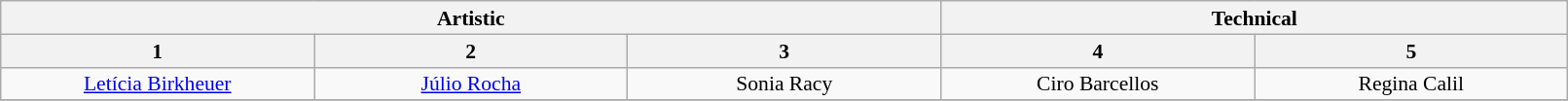<table class="wikitable" style="font-size:90%; line-height:16px; text-align:center" width="85%">
<tr>
<th colspan=3>Artistic</th>
<th colspan=2>Technical</th>
</tr>
<tr>
<th>1</th>
<th>2</th>
<th>3</th>
<th>4</th>
<th>5</th>
</tr>
<tr>
<td width=150><a href='#'>Letícia Birkheuer</a></td>
<td width=150><a href='#'>Júlio Rocha</a></td>
<td width=150>Sonia Racy</td>
<td width=150>Ciro Barcellos</td>
<td width=150>Regina Calil</td>
</tr>
<tr>
</tr>
</table>
